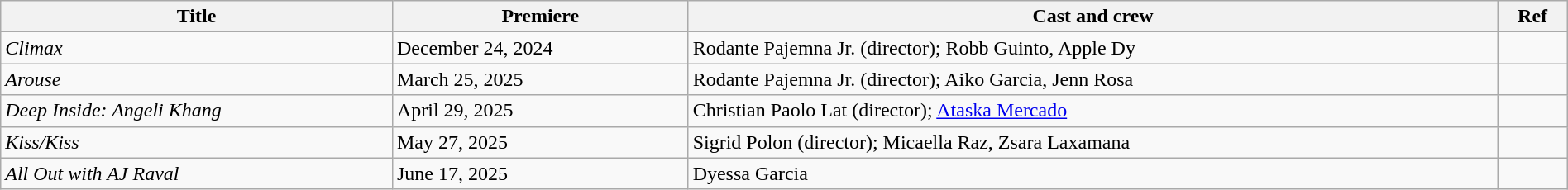<table class="wikitable sortable" style="width:100%;">
<tr>
<th scope="col" style="width:25%;">Title</th>
<th>Premiere</th>
<th>Cast and crew</th>
<th>Ref</th>
</tr>
<tr>
<td><em>Climax</em></td>
<td>December 24, 2024</td>
<td>Rodante Pajemna Jr. (director); Robb Guinto, Apple Dy</td>
<td></td>
</tr>
<tr>
<td><em>Arouse</em></td>
<td>March 25, 2025</td>
<td>Rodante Pajemna Jr. (director); Aiko Garcia, Jenn Rosa</td>
<td></td>
</tr>
<tr>
<td><em>Deep Inside: Angeli Khang</em></td>
<td>April 29, 2025</td>
<td>Christian Paolo Lat (director); <a href='#'>Ataska Mercado</a></td>
<td></td>
</tr>
<tr>
<td><em>Kiss/Kiss</em></td>
<td>May 27, 2025</td>
<td>Sigrid Polon (director); Micaella Raz, Zsara Laxamana</td>
<td></td>
</tr>
<tr>
<td><em>All Out with AJ Raval</em></td>
<td>June 17, 2025</td>
<td>Dyessa Garcia</td>
<td></td>
</tr>
</table>
